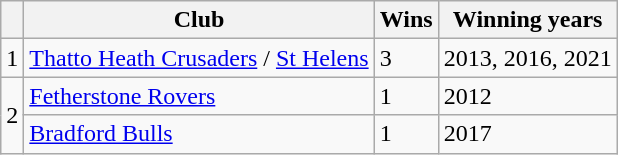<table class="wikitable" style="text-align: left;">
<tr>
<th></th>
<th>Club</th>
<th>Wins</th>
<th>Winning years</th>
</tr>
<tr>
<td>1</td>
<td> <a href='#'>Thatto Heath Crusaders</a> / <a href='#'>St Helens</a></td>
<td>3</td>
<td>2013, 2016, 2021</td>
</tr>
<tr>
<td rowspan="2">2</td>
<td> <a href='#'>Fetherstone Rovers</a></td>
<td>1</td>
<td>2012</td>
</tr>
<tr>
<td> <a href='#'>Bradford Bulls</a></td>
<td>1</td>
<td>2017</td>
</tr>
</table>
